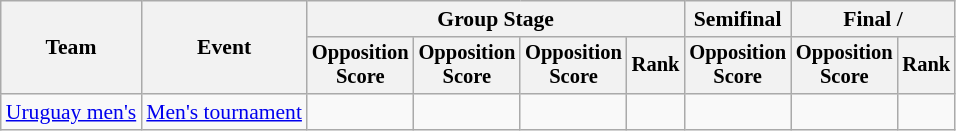<table class=wikitable style=font-size:90%>
<tr>
<th rowspan=2>Team</th>
<th rowspan=2>Event</th>
<th colspan=4>Group Stage</th>
<th>Semifinal</th>
<th colspan=2>Final / </th>
</tr>
<tr style=font-size:95%>
<th>Opposition<br>Score</th>
<th>Opposition<br>Score</th>
<th>Opposition<br>Score</th>
<th>Rank</th>
<th>Opposition<br>Score</th>
<th>Opposition<br>Score</th>
<th>Rank</th>
</tr>
<tr align=center>
<td align=left><a href='#'>Uruguay men's</a></td>
<td align=left><a href='#'>Men's tournament</a></td>
<td></td>
<td></td>
<td></td>
<td></td>
<td></td>
<td></td>
<td></td>
</tr>
</table>
